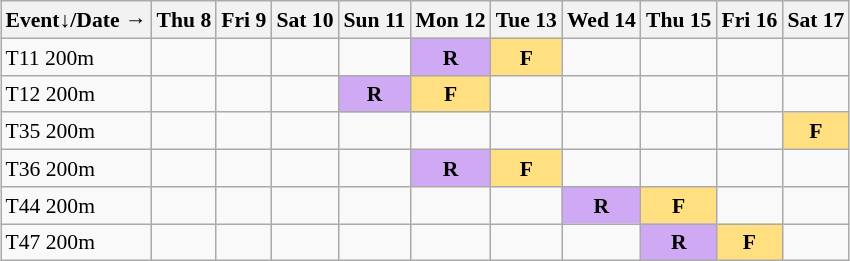<table class="wikitable" style="margin:0.5em auto; font-size:90%; line-height:1.25em;">
<tr align="center">
<th>Event↓/Date →</th>
<th>Thu 8</th>
<th>Fri 9</th>
<th>Sat 10</th>
<th>Sun 11</th>
<th>Mon 12</th>
<th>Tue 13</th>
<th>Wed 14</th>
<th>Thu 15</th>
<th>Fri 16</th>
<th>Sat 17</th>
</tr>
<tr align="center">
<td align="left">T11 200m</td>
<td></td>
<td></td>
<td></td>
<td></td>
<td bgcolor="#D0A9F5"><strong>R</strong></td>
<td bgcolor="#FFDF80"><strong>F</strong></td>
<td></td>
<td></td>
<td></td>
<td></td>
</tr>
<tr align="center">
<td align="left">T12 200m</td>
<td></td>
<td></td>
<td></td>
<td bgcolor="#D0A9F5"><strong>R</strong></td>
<td bgcolor="#FFDF80"><strong>F</strong></td>
<td></td>
<td></td>
<td></td>
<td></td>
<td></td>
</tr>
<tr align="center">
<td align="left">T35 200m</td>
<td></td>
<td></td>
<td></td>
<td></td>
<td></td>
<td></td>
<td></td>
<td></td>
<td></td>
<td bgcolor="#FFDF80"><strong>F</strong></td>
</tr>
<tr align="center">
<td align="left">T36 200m</td>
<td></td>
<td></td>
<td></td>
<td></td>
<td bgcolor="#D0A9F5"><strong>R</strong></td>
<td bgcolor="#FFDF80"><strong>F</strong></td>
<td></td>
<td></td>
<td></td>
<td></td>
</tr>
<tr align="center">
<td align="left">T44 200m</td>
<td></td>
<td></td>
<td></td>
<td></td>
<td></td>
<td></td>
<td bgcolor="#D0A9F5"><strong>R</strong></td>
<td bgcolor="#FFDF80"><strong>F</strong></td>
<td></td>
<td></td>
</tr>
<tr align="center">
<td align="left">T47 200m</td>
<td></td>
<td></td>
<td></td>
<td></td>
<td></td>
<td></td>
<td></td>
<td bgcolor="#D0A9F5"><strong>R</strong></td>
<td bgcolor="#FFDF80"><strong>F</strong></td>
<td></td>
</tr>
</table>
